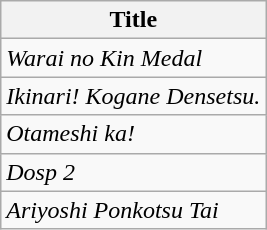<table class="wikitable">
<tr>
<th>Title</th>
</tr>
<tr>
<td><em>Warai no Kin Medal</em></td>
</tr>
<tr>
<td><em>Ikinari! Kogane Densetsu.</em></td>
</tr>
<tr>
<td><em>Otameshi ka!</em></td>
</tr>
<tr>
<td><em>Dosp 2</em></td>
</tr>
<tr>
<td><em>Ariyoshi Ponkotsu Tai</em></td>
</tr>
</table>
